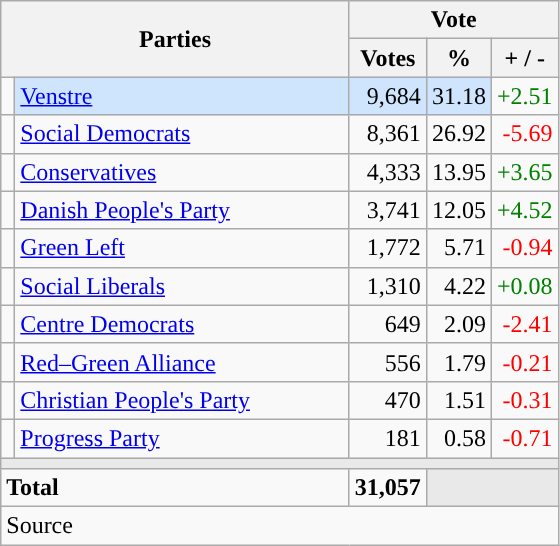<table class="wikitable" style="text-align:right;">
<tr>
<th style="text-align:centre;" rowspan="2" colspan="2" width="225">Parties</th>
<th colspan="3">Vote</th>
</tr>
<tr>
<th width="15">Votes</th>
<th width="15">%</th>
<th width="15">+ / -</th>
</tr>
<tr>
<td width="2" style="color:inherit;background:"></td>
<td bgcolor=#cfe5fe  align="left"><a href='#'>Venstre</a></td>
<td bgcolor=#cfe5fe>9,684</td>
<td bgcolor=#cfe5fe>31.18</td>
<td style=color:green;>+2.51</td>
</tr>
<tr>
<td width="2" style="color:inherit;background:"></td>
<td align="left"><a href='#'>Social Democrats</a></td>
<td>8,361</td>
<td>26.92</td>
<td style=color:red;>-5.69</td>
</tr>
<tr>
<td width="2" style="color:inherit;background:"></td>
<td align="left"><a href='#'>Conservatives</a></td>
<td>4,333</td>
<td>13.95</td>
<td style=color:green;>+3.65</td>
</tr>
<tr>
<td width="2" style="color:inherit;background:"></td>
<td align="left"><a href='#'>Danish People's Party</a></td>
<td>3,741</td>
<td>12.05</td>
<td style=color:green;>+4.52</td>
</tr>
<tr>
<td width="2" style="color:inherit;background:"></td>
<td align="left"><a href='#'>Green Left</a></td>
<td>1,772</td>
<td>5.71</td>
<td style=color:red;>-0.94</td>
</tr>
<tr>
<td width="2" style="color:inherit;background:"></td>
<td align="left"><a href='#'>Social Liberals</a></td>
<td>1,310</td>
<td>4.22</td>
<td style=color:green;>+0.08</td>
</tr>
<tr>
<td width="2" style="color:inherit;background:"></td>
<td align="left"><a href='#'>Centre Democrats</a></td>
<td>649</td>
<td>2.09</td>
<td style=color:red;>-2.41</td>
</tr>
<tr>
<td width="2" style="color:inherit;background:"></td>
<td align="left"><a href='#'>Red–Green Alliance</a></td>
<td>556</td>
<td>1.79</td>
<td style=color:red;>-0.21</td>
</tr>
<tr>
<td width="2" style="color:inherit;background:"></td>
<td align="left"><a href='#'>Christian People's Party</a></td>
<td>470</td>
<td>1.51</td>
<td style=color:red;>-0.31</td>
</tr>
<tr>
<td width="2" style="color:inherit;background:"></td>
<td align="left"><a href='#'>Progress Party</a></td>
<td>181</td>
<td>0.58</td>
<td style=color:red;>-0.71</td>
</tr>
<tr>
<td colspan="7" bgcolor="#E9E9E9"></td>
</tr>
<tr>
<td align="left" colspan="2"><strong>Total</strong></td>
<td><strong>31,057</strong></td>
<td bgcolor="#E9E9E9" colspan="2"></td>
</tr>
<tr>
<td align="left" colspan="6">Source</td>
</tr>
</table>
